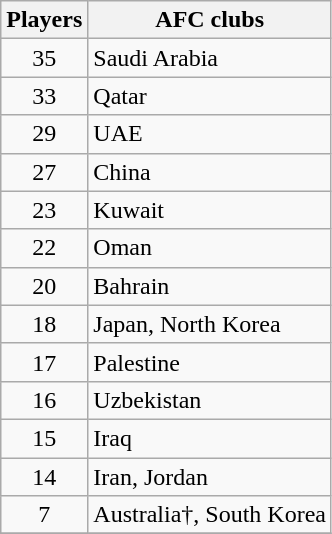<table class="wikitable">
<tr>
<th>Players</th>
<th>AFC clubs</th>
</tr>
<tr>
<td align="center">35</td>
<td> Saudi Arabia</td>
</tr>
<tr>
<td align="center">33</td>
<td> Qatar</td>
</tr>
<tr>
<td align="center">29</td>
<td> UAE</td>
</tr>
<tr>
<td align="center">27</td>
<td> China</td>
</tr>
<tr>
<td align="center">23</td>
<td> Kuwait</td>
</tr>
<tr>
<td align="center">22</td>
<td> Oman</td>
</tr>
<tr>
<td align="center">20</td>
<td> Bahrain</td>
</tr>
<tr>
<td align="center">18</td>
<td> Japan,  North Korea</td>
</tr>
<tr>
<td align="center">17</td>
<td> Palestine</td>
</tr>
<tr>
<td align="center">16</td>
<td> Uzbekistan</td>
</tr>
<tr>
<td align="center">15</td>
<td> Iraq</td>
</tr>
<tr>
<td align="center">14</td>
<td> Iran,  Jordan</td>
</tr>
<tr>
<td align="center">7</td>
<td> Australia†,  South Korea</td>
</tr>
<tr>
</tr>
</table>
